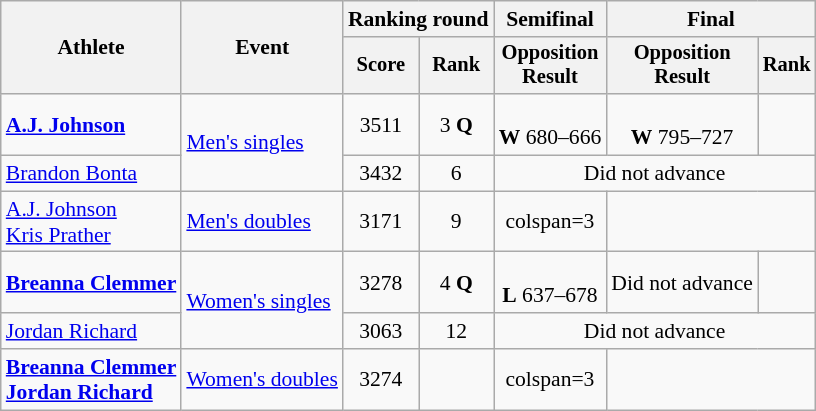<table class=wikitable style=font-size:90%;text-align:center>
<tr>
<th rowspan=2>Athlete</th>
<th rowspan=2>Event</th>
<th colspan=2>Ranking round</th>
<th>Semifinal</th>
<th colspan=2>Final</th>
</tr>
<tr style=font-size:95%>
<th>Score</th>
<th>Rank</th>
<th>Opposition<br>Result</th>
<th>Opposition<br>Result</th>
<th>Rank</th>
</tr>
<tr>
<td align=left><strong><a href='#'>A.J. Johnson</a></strong></td>
<td align=left rowspan=2><a href='#'>Men's singles</a></td>
<td>3511</td>
<td>3 <strong>Q</strong></td>
<td><br><strong>W</strong> 680–666</td>
<td><br><strong>W</strong> 795–727</td>
<td></td>
</tr>
<tr>
<td align=left><a href='#'>Brandon Bonta</a></td>
<td>3432</td>
<td>6</td>
<td colspan=3>Did not advance</td>
</tr>
<tr>
<td align=left><a href='#'>A.J. Johnson</a><br><a href='#'>Kris Prather</a></td>
<td align=left><a href='#'>Men's doubles</a></td>
<td>3171</td>
<td>9</td>
<td>colspan=3 </td>
</tr>
<tr>
<td align=left><strong><a href='#'>Breanna Clemmer</a></strong></td>
<td align=left rowspan=2><a href='#'>Women's singles</a></td>
<td>3278</td>
<td>4 <strong>Q</strong></td>
<td><br><strong>L</strong> 637–678</td>
<td>Did not advance</td>
<td></td>
</tr>
<tr>
<td align=left><a href='#'>Jordan Richard</a></td>
<td>3063</td>
<td>12</td>
<td colspan=3>Did not advance</td>
</tr>
<tr>
<td align=left><strong><a href='#'>Breanna Clemmer</a><br><a href='#'>Jordan Richard</a></strong></td>
<td align=left><a href='#'>Women's doubles</a></td>
<td>3274</td>
<td></td>
<td>colspan=3 </td>
</tr>
</table>
